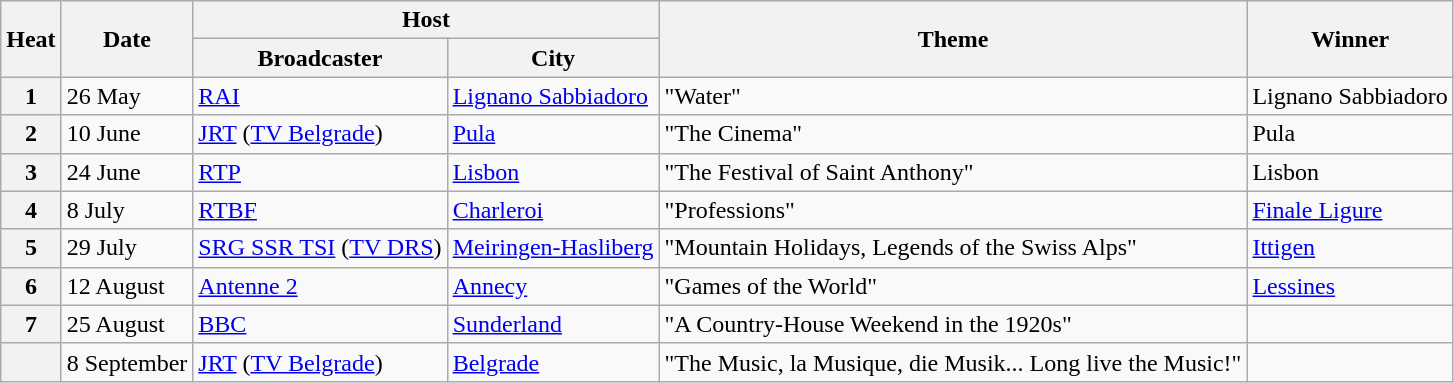<table class="wikitable plainrowheaders">
<tr>
<th scope="col" rowspan=2>Heat</th>
<th scope="col" rowspan=2>Date</th>
<th scope="col" colspan=2>Host</th>
<th scope="col" rowspan=2>Theme</th>
<th scope="col" rowspan=2>Winner</th>
</tr>
<tr>
<th scope="col">Broadcaster</th>
<th scope="col">City</th>
</tr>
<tr>
<th scope="row" style="text-align:center;">1</th>
<td>26 May</td>
<td><a href='#'>RAI</a></td>
<td> <a href='#'>Lignano Sabbiadoro</a></td>
<td>"Water"</td>
<td> Lignano Sabbiadoro</td>
</tr>
<tr>
<th scope="row" style="text-align:center;">2</th>
<td>10 June</td>
<td><a href='#'>JRT</a> (<a href='#'>TV Belgrade</a>)</td>
<td> <a href='#'>Pula</a></td>
<td>"The Cinema"</td>
<td> Pula</td>
</tr>
<tr>
<th scope="row" style="text-align:center;">3</th>
<td>24 June</td>
<td><a href='#'>RTP</a></td>
<td> <a href='#'>Lisbon</a></td>
<td>"The Festival of Saint Anthony"</td>
<td> Lisbon</td>
</tr>
<tr>
<th scope="row" style="text-align:center;">4</th>
<td>8 July</td>
<td><a href='#'>RTBF</a></td>
<td> <a href='#'>Charleroi</a></td>
<td>"Professions"</td>
<td> <a href='#'>Finale Ligure</a></td>
</tr>
<tr>
<th scope="row" style="text-align:center;">5</th>
<td>29 July</td>
<td><a href='#'>SRG SSR TSI</a> (<a href='#'>TV DRS</a>)</td>
<td> <a href='#'>Meiringen-Hasliberg</a></td>
<td>"Mountain Holidays, Legends of the Swiss Alps"</td>
<td> <a href='#'>Ittigen</a></td>
</tr>
<tr>
<th scope="row" style="text-align:center;">6</th>
<td>12 August</td>
<td><a href='#'>Antenne 2</a></td>
<td> <a href='#'>Annecy</a></td>
<td>"Games of the World"</td>
<td> <a href='#'>Lessines</a></td>
</tr>
<tr>
<th scope="row" style="text-align:center;">7</th>
<td>25 August</td>
<td><a href='#'>BBC</a></td>
<td> <a href='#'>Sunderland</a></td>
<td>"A Country-House Weekend in the 1920s"</td>
<td></td>
</tr>
<tr>
<th scope="row" style="text-align:center;"></th>
<td>8 September</td>
<td><a href='#'>JRT</a> (<a href='#'>TV Belgrade</a>)</td>
<td> <a href='#'>Belgrade</a></td>
<td>"The Music, la Musique, die Musik... Long live the Music!"</td>
<td></td>
</tr>
</table>
